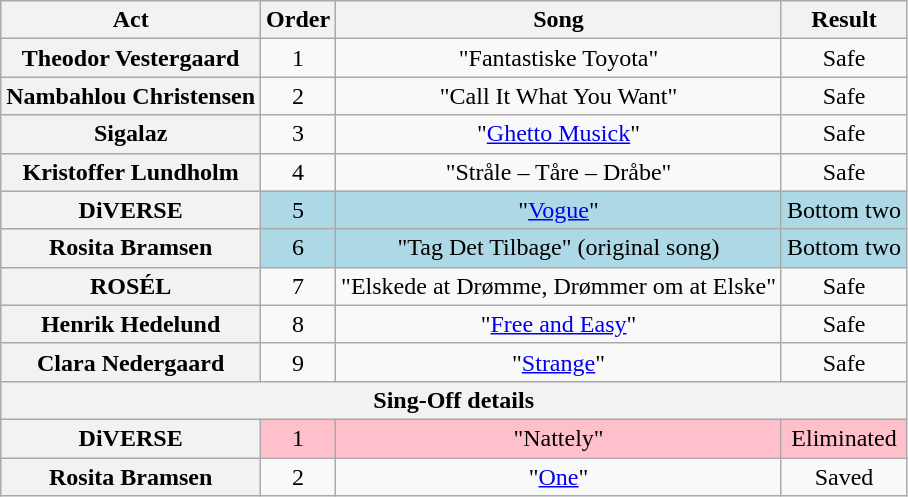<table class="wikitable plainrowheaders" style="text-align:center;">
<tr>
<th scope="col">Act</th>
<th scope="col">Order</th>
<th scope="col">Song</th>
<th scope="col">Result</th>
</tr>
<tr>
<th scope=row>Theodor Vestergaard</th>
<td>1</td>
<td>"Fantastiske Toyota"</td>
<td>Safe</td>
</tr>
<tr>
<th scope=row>Nambahlou Christensen</th>
<td>2</td>
<td>"Call It What You Want"</td>
<td>Safe</td>
</tr>
<tr>
<th scope=row>Sigalaz</th>
<td>3</td>
<td>"<a href='#'>Ghetto Musick</a>"</td>
<td>Safe</td>
</tr>
<tr>
<th scope=row>Kristoffer Lundholm</th>
<td>4</td>
<td>"Stråle – Tåre – Dråbe"</td>
<td>Safe</td>
</tr>
<tr style="background:lightblue">
<th scope=row>DiVERSE</th>
<td>5</td>
<td>"<a href='#'>Vogue</a>"</td>
<td>Bottom two</td>
</tr>
<tr style="background:lightblue">
<th scope=row>Rosita Bramsen</th>
<td>6</td>
<td>"Tag Det Tilbage" (original song)</td>
<td>Bottom two</td>
</tr>
<tr>
<th scope=row>ROSÉL</th>
<td>7</td>
<td>"Elskede at Drømme, Drømmer om at Elske"</td>
<td>Safe</td>
</tr>
<tr>
<th scope=row>Henrik Hedelund</th>
<td>8</td>
<td>"<a href='#'>Free and Easy</a>"</td>
<td>Safe</td>
</tr>
<tr>
<th scope=row>Clara Nedergaard</th>
<td>9</td>
<td>"<a href='#'>Strange</a>"</td>
<td>Safe</td>
</tr>
<tr>
<th colspan="4">Sing-Off details</th>
</tr>
<tr style="background:pink">
<th scope="row">DiVERSE</th>
<td>1</td>
<td>"Nattely"</td>
<td>Eliminated</td>
</tr>
<tr>
<th scope="row">Rosita Bramsen</th>
<td>2</td>
<td>"<a href='#'>One</a>"</td>
<td>Saved</td>
</tr>
</table>
